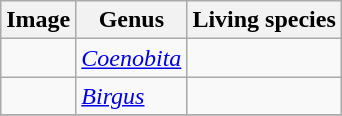<table class="wikitable">
<tr>
<th>Image</th>
<th>Genus</th>
<th>Living species</th>
</tr>
<tr>
<td></td>
<td><em><a href='#'>Coenobita</a></em> </td>
<td><br></td>
</tr>
<tr>
<td></td>
<td><em><a href='#'>Birgus</a></em> </td>
<td><br></td>
</tr>
<tr>
</tr>
</table>
